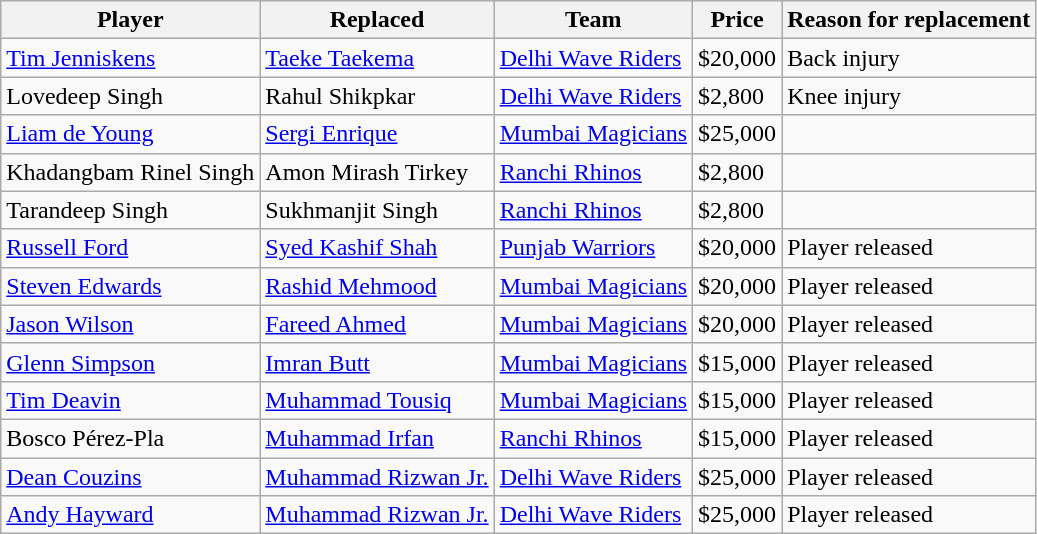<table class="wikitable sortable">
<tr>
<th>Player</th>
<th>Replaced</th>
<th>Team</th>
<th>Price</th>
<th class="unsortable">Reason for replacement</th>
</tr>
<tr>
<td> <a href='#'>Tim Jenniskens</a></td>
<td> <a href='#'>Taeke Taekema</a></td>
<td><a href='#'>Delhi Wave Riders</a></td>
<td>$20,000</td>
<td>Back injury</td>
</tr>
<tr>
<td> Lovedeep Singh</td>
<td> Rahul Shikpkar</td>
<td><a href='#'>Delhi Wave Riders</a></td>
<td>$2,800</td>
<td>Knee injury</td>
</tr>
<tr>
<td> <a href='#'>Liam de Young</a></td>
<td> <a href='#'>Sergi Enrique</a></td>
<td><a href='#'>Mumbai Magicians</a></td>
<td>$25,000</td>
<td></td>
</tr>
<tr>
<td> Khadangbam Rinel Singh</td>
<td> Amon Mirash Tirkey</td>
<td><a href='#'>Ranchi Rhinos</a></td>
<td>$2,800</td>
<td></td>
</tr>
<tr>
<td> Tarandeep Singh</td>
<td> Sukhmanjit Singh</td>
<td><a href='#'>Ranchi Rhinos</a></td>
<td>$2,800</td>
<td></td>
</tr>
<tr>
<td> <a href='#'>Russell Ford</a></td>
<td> <a href='#'>Syed Kashif Shah</a></td>
<td><a href='#'>Punjab Warriors</a></td>
<td>$20,000</td>
<td>Player released</td>
</tr>
<tr>
<td> <a href='#'>Steven Edwards</a></td>
<td> <a href='#'>Rashid Mehmood</a></td>
<td><a href='#'>Mumbai Magicians</a></td>
<td>$20,000</td>
<td>Player released</td>
</tr>
<tr>
<td> <a href='#'>Jason Wilson</a></td>
<td> <a href='#'>Fareed Ahmed</a></td>
<td><a href='#'>Mumbai Magicians</a></td>
<td>$20,000</td>
<td>Player released</td>
</tr>
<tr>
<td> <a href='#'>Glenn Simpson</a></td>
<td> <a href='#'>Imran Butt</a></td>
<td><a href='#'>Mumbai Magicians</a></td>
<td>$15,000</td>
<td>Player released</td>
</tr>
<tr>
<td> <a href='#'>Tim Deavin</a></td>
<td> <a href='#'>Muhammad Tousiq</a></td>
<td><a href='#'>Mumbai Magicians</a></td>
<td>$15,000</td>
<td>Player released</td>
</tr>
<tr>
<td> Bosco Pérez-Pla</td>
<td> <a href='#'>Muhammad Irfan</a></td>
<td><a href='#'>Ranchi Rhinos</a></td>
<td>$15,000</td>
<td>Player released</td>
</tr>
<tr>
<td> <a href='#'>Dean Couzins</a></td>
<td> <a href='#'>Muhammad Rizwan Jr.</a></td>
<td><a href='#'>Delhi Wave Riders</a></td>
<td>$25,000</td>
<td>Player released</td>
</tr>
<tr>
<td> <a href='#'>Andy Hayward</a></td>
<td> <a href='#'>Muhammad Rizwan Jr.</a></td>
<td><a href='#'>Delhi Wave Riders</a></td>
<td>$25,000</td>
<td>Player released</td>
</tr>
</table>
